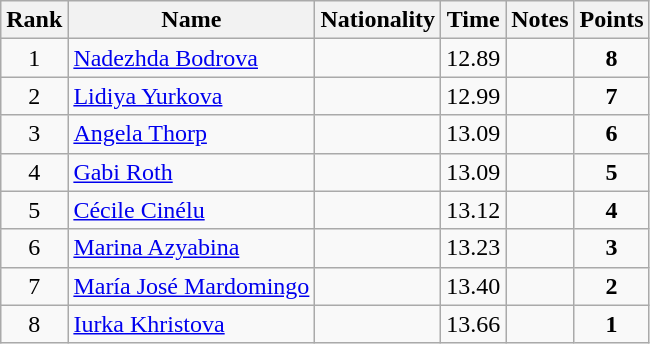<table class="wikitable sortable" style="text-align:center">
<tr>
<th>Rank</th>
<th>Name</th>
<th>Nationality</th>
<th>Time</th>
<th>Notes</th>
<th>Points</th>
</tr>
<tr>
<td>1</td>
<td align=left><a href='#'>Nadezhda Bodrova</a></td>
<td align=left></td>
<td>12.89</td>
<td></td>
<td><strong>8</strong></td>
</tr>
<tr>
<td>2</td>
<td align=left><a href='#'>Lidiya Yurkova</a></td>
<td align=left></td>
<td>12.99</td>
<td></td>
<td><strong>7</strong></td>
</tr>
<tr>
<td>3</td>
<td align=left><a href='#'>Angela Thorp</a></td>
<td align=left></td>
<td>13.09</td>
<td></td>
<td><strong>6</strong></td>
</tr>
<tr>
<td>4</td>
<td align=left><a href='#'>Gabi Roth</a></td>
<td align=left></td>
<td>13.09</td>
<td></td>
<td><strong>5</strong></td>
</tr>
<tr>
<td>5</td>
<td align=left><a href='#'>Cécile Cinélu</a></td>
<td align=left></td>
<td>13.12</td>
<td></td>
<td><strong>4</strong></td>
</tr>
<tr>
<td>6</td>
<td align=left><a href='#'>Marina Azyabina</a></td>
<td align=left></td>
<td>13.23</td>
<td></td>
<td><strong>3</strong></td>
</tr>
<tr>
<td>7</td>
<td align=left><a href='#'>María José Mardomingo</a></td>
<td align=left></td>
<td>13.40</td>
<td></td>
<td><strong>2</strong></td>
</tr>
<tr>
<td>8</td>
<td align=left><a href='#'>Iurka Khristova</a></td>
<td align=left></td>
<td>13.66</td>
<td></td>
<td><strong>1</strong></td>
</tr>
</table>
